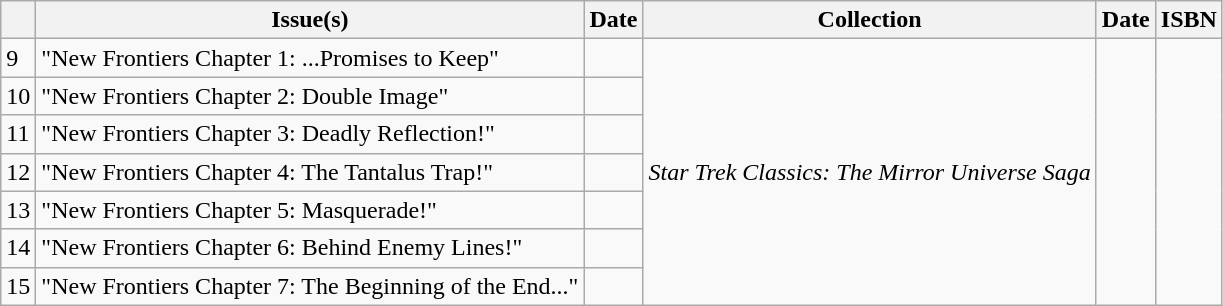<table class="wikitable">
<tr>
<th></th>
<th>Issue(s)</th>
<th>Date</th>
<th>Collection</th>
<th>Date</th>
<th>ISBN</th>
</tr>
<tr>
<td>9</td>
<td>"New Frontiers Chapter 1: ...Promises to Keep"</td>
<td></td>
<td rowspan="7"><em>Star Trek Classics: The Mirror Universe Saga</em></td>
<td rowspan="7"></td>
<td rowspan="7"></td>
</tr>
<tr>
<td>10</td>
<td>"New Frontiers Chapter 2: Double Image"</td>
<td></td>
</tr>
<tr>
<td>11</td>
<td>"New Frontiers Chapter 3: Deadly Reflection!"</td>
<td></td>
</tr>
<tr>
<td>12</td>
<td>"New Frontiers Chapter 4: The Tantalus Trap!"</td>
<td></td>
</tr>
<tr>
<td>13</td>
<td>"New Frontiers Chapter 5: Masquerade!"</td>
<td></td>
</tr>
<tr>
<td>14</td>
<td>"New Frontiers Chapter 6: Behind Enemy Lines!"</td>
<td></td>
</tr>
<tr>
<td>15</td>
<td>"New Frontiers Chapter 7: The Beginning of the End..."</td>
<td></td>
</tr>
</table>
